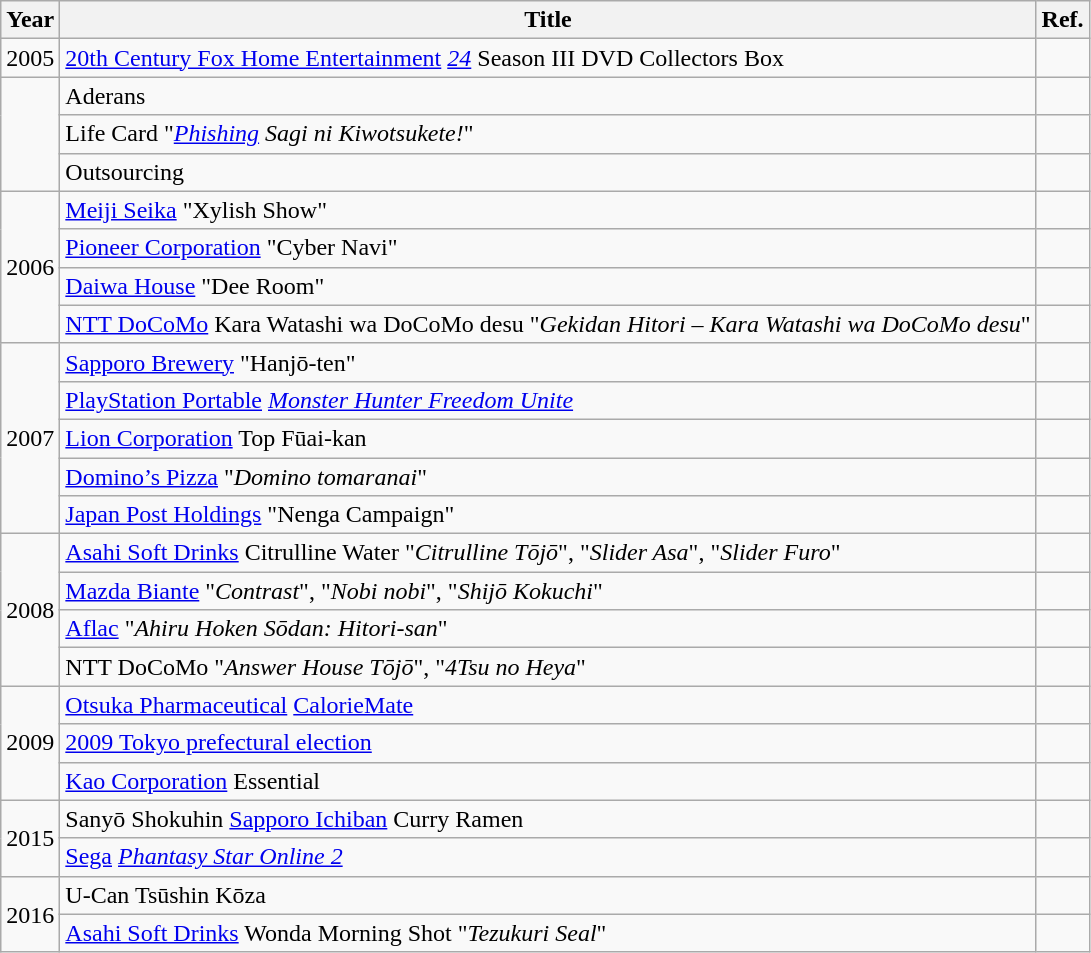<table class="wikitable">
<tr>
<th>Year</th>
<th>Title</th>
<th>Ref.</th>
</tr>
<tr>
<td>2005</td>
<td><a href='#'>20th Century Fox Home Entertainment</a> <em><a href='#'>24</a></em> Season III DVD Collectors Box</td>
<td></td>
</tr>
<tr>
<td rowspan="3"></td>
<td>Aderans</td>
<td></td>
</tr>
<tr>
<td>Life Card "<em><a href='#'>Phishing</a> Sagi ni Kiwotsukete!</em>"</td>
<td></td>
</tr>
<tr>
<td>Outsourcing</td>
<td></td>
</tr>
<tr>
<td rowspan="4">2006</td>
<td><a href='#'>Meiji Seika</a> "Xylish Show"</td>
<td></td>
</tr>
<tr>
<td><a href='#'>Pioneer Corporation</a> "Cyber Navi"</td>
<td></td>
</tr>
<tr>
<td><a href='#'>Daiwa House</a> "Dee Room"</td>
<td></td>
</tr>
<tr>
<td><a href='#'>NTT DoCoMo</a> Kara Watashi wa DoCoMo desu "<em>Gekidan Hitori – Kara Watashi wa DoCoMo desu</em>"</td>
<td></td>
</tr>
<tr>
<td rowspan="5">2007</td>
<td><a href='#'>Sapporo Brewery</a> "Hanjō-ten"</td>
<td></td>
</tr>
<tr>
<td><a href='#'>PlayStation Portable</a> <em><a href='#'>Monster Hunter Freedom Unite</a></em></td>
<td></td>
</tr>
<tr>
<td><a href='#'>Lion Corporation</a> Top Fūai-kan</td>
<td></td>
</tr>
<tr>
<td><a href='#'>Domino’s Pizza</a> "<em>Domino tomaranai</em>"</td>
<td></td>
</tr>
<tr>
<td><a href='#'>Japan Post Holdings</a> "Nenga Campaign"</td>
<td></td>
</tr>
<tr>
<td rowspan="4">2008</td>
<td><a href='#'>Asahi Soft Drinks</a> Citrulline Water "<em>Citrulline Tōjō</em>", "<em>Slider Asa</em>", "<em>Slider Furo</em>"</td>
<td></td>
</tr>
<tr>
<td><a href='#'>Mazda Biante</a> "<em>Contrast</em>", "<em>Nobi nobi</em>", "<em>Shijō Kokuchi</em>"</td>
<td></td>
</tr>
<tr>
<td><a href='#'>Aflac</a> "<em>Ahiru Hoken Sōdan: Hitori-san</em>"</td>
<td></td>
</tr>
<tr>
<td>NTT DoCoMo "<em>Answer House Tōjō</em>", "<em>4Tsu no Heya</em>"</td>
<td></td>
</tr>
<tr>
<td rowspan="3">2009</td>
<td><a href='#'>Otsuka Pharmaceutical</a> <a href='#'>CalorieMate</a></td>
<td></td>
</tr>
<tr>
<td><a href='#'>2009 Tokyo prefectural election</a></td>
<td></td>
</tr>
<tr>
<td><a href='#'>Kao Corporation</a> Essential</td>
<td></td>
</tr>
<tr>
<td rowspan="2">2015</td>
<td>Sanyō Shokuhin <a href='#'>Sapporo Ichiban</a> Curry Ramen</td>
<td></td>
</tr>
<tr>
<td><a href='#'>Sega</a> <em><a href='#'>Phantasy Star Online 2</a></em></td>
<td></td>
</tr>
<tr>
<td rowspan="2">2016</td>
<td>U-Can Tsūshin Kōza</td>
<td></td>
</tr>
<tr>
<td><a href='#'>Asahi Soft Drinks</a> Wonda Morning Shot "<em>Tezukuri Seal</em>"</td>
<td></td>
</tr>
</table>
